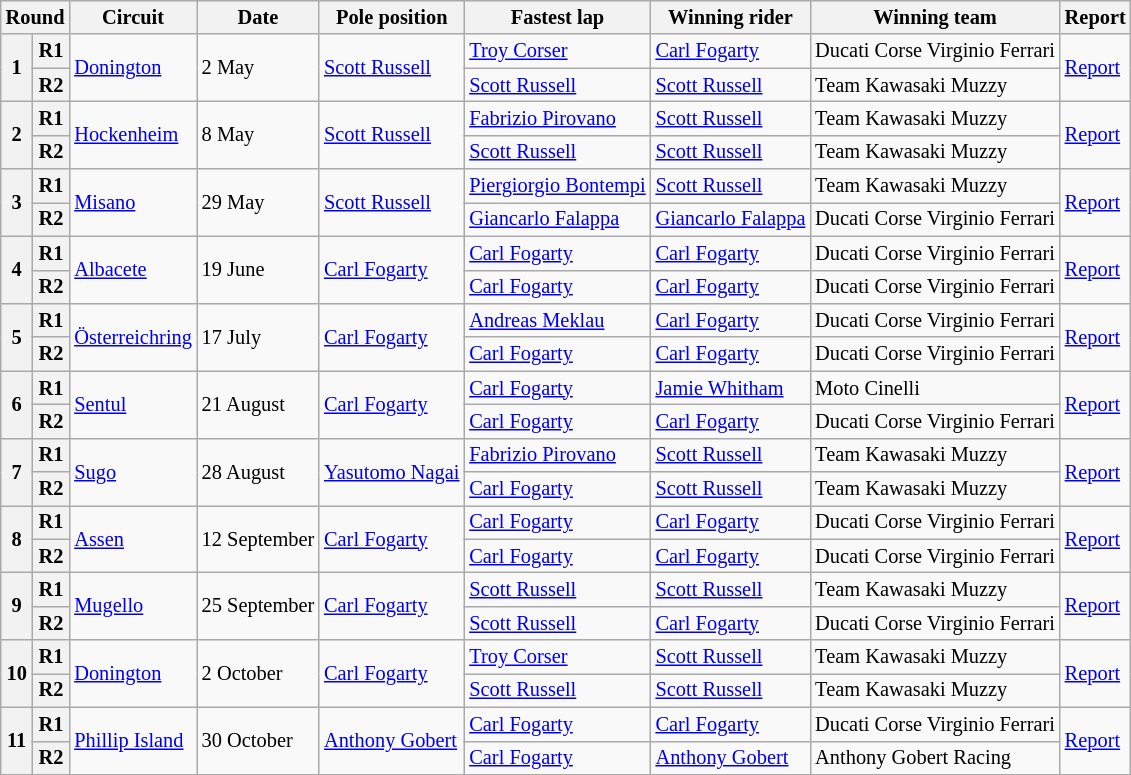<table class="wikitable" style="font-size: 85%">
<tr>
<th colspan=2>Round</th>
<th>Circuit</th>
<th>Date</th>
<th>Pole position</th>
<th>Fastest lap</th>
<th>Winning rider</th>
<th>Winning team</th>
<th>Report</th>
</tr>
<tr>
<th rowspan=2>1</th>
<th>R1</th>
<td rowspan=2> <a href='#'>Donington</a></td>
<td rowspan=2>2 May</td>
<td rowspan=2> <a href='#'>Scott Russell</a></td>
<td> <a href='#'>Troy Corser</a></td>
<td> <a href='#'>Carl Fogarty</a></td>
<td>Ducati Corse Virginio Ferrari</td>
<td rowspan=2><a href='#'>Report</a></td>
</tr>
<tr>
<th>R2</th>
<td> <a href='#'>Scott Russell</a></td>
<td> <a href='#'>Scott Russell</a></td>
<td>Team Kawasaki Muzzy</td>
</tr>
<tr>
<th rowspan=2>2</th>
<th>R1</th>
<td rowspan=2> <a href='#'>Hockenheim</a></td>
<td rowspan=2>8 May</td>
<td rowspan=2> <a href='#'>Scott Russell</a></td>
<td> <a href='#'>Fabrizio Pirovano</a></td>
<td> <a href='#'>Scott Russell</a></td>
<td>Team Kawasaki Muzzy</td>
<td rowspan=2><a href='#'>Report</a></td>
</tr>
<tr>
<th>R2</th>
<td> <a href='#'>Scott Russell</a></td>
<td> <a href='#'>Scott Russell</a></td>
<td>Team Kawasaki Muzzy</td>
</tr>
<tr>
<th rowspan=2>3</th>
<th>R1</th>
<td rowspan=2> <a href='#'>Misano</a></td>
<td rowspan=2>29 May</td>
<td rowspan=2> <a href='#'>Scott Russell</a></td>
<td> <a href='#'>Piergiorgio Bontempi</a></td>
<td> <a href='#'>Scott Russell</a></td>
<td>Team Kawasaki Muzzy</td>
<td rowspan=2><a href='#'>Report</a></td>
</tr>
<tr>
<th>R2</th>
<td> <a href='#'>Giancarlo Falappa</a></td>
<td> <a href='#'>Giancarlo Falappa</a></td>
<td>Ducati Corse Virginio Ferrari</td>
</tr>
<tr>
<th rowspan=2>4</th>
<th>R1</th>
<td rowspan=2> <a href='#'>Albacete</a></td>
<td rowspan=2>19 June</td>
<td rowspan=2> <a href='#'>Carl Fogarty</a></td>
<td> <a href='#'>Carl Fogarty</a></td>
<td> <a href='#'>Carl Fogarty</a></td>
<td>Ducati Corse Virginio Ferrari</td>
<td rowspan=2><a href='#'>Report</a></td>
</tr>
<tr>
<th>R2</th>
<td> <a href='#'>Carl Fogarty</a></td>
<td> <a href='#'>Carl Fogarty</a></td>
<td>Ducati Corse Virginio Ferrari</td>
</tr>
<tr>
<th rowspan=2>5</th>
<th>R1</th>
<td rowspan=2> <a href='#'>Österreichring</a></td>
<td rowspan=2>17 July</td>
<td rowspan=2> <a href='#'>Carl Fogarty</a></td>
<td> <a href='#'>Andreas Meklau</a></td>
<td> <a href='#'>Carl Fogarty</a></td>
<td>Ducati Corse Virginio Ferrari</td>
<td rowspan=2><a href='#'>Report</a></td>
</tr>
<tr>
<th>R2</th>
<td> <a href='#'>Carl Fogarty</a></td>
<td> <a href='#'>Carl Fogarty</a></td>
<td>Ducati Corse Virginio Ferrari</td>
</tr>
<tr>
<th rowspan=2>6</th>
<th>R1</th>
<td rowspan=2> <a href='#'>Sentul</a></td>
<td rowspan=2>21 August</td>
<td rowspan=2> <a href='#'>Carl Fogarty</a></td>
<td> <a href='#'>Carl Fogarty</a></td>
<td> <a href='#'>Jamie Whitham</a></td>
<td>Moto Cinelli</td>
<td rowspan=2><a href='#'>Report</a></td>
</tr>
<tr>
<th>R2</th>
<td> <a href='#'>Carl Fogarty</a></td>
<td> <a href='#'>Carl Fogarty</a></td>
<td>Ducati Corse Virginio Ferrari</td>
</tr>
<tr>
<th rowspan=2>7</th>
<th>R1</th>
<td rowspan=2> <a href='#'>Sugo</a></td>
<td rowspan=2>28 August</td>
<td rowspan=2> <a href='#'>Yasutomo Nagai</a></td>
<td> <a href='#'>Fabrizio Pirovano</a></td>
<td> <a href='#'>Scott Russell</a></td>
<td>Team Kawasaki Muzzy</td>
<td rowspan=2><a href='#'>Report</a></td>
</tr>
<tr>
<th>R2</th>
<td> <a href='#'>Carl Fogarty</a></td>
<td> <a href='#'>Scott Russell</a></td>
<td>Team Kawasaki Muzzy</td>
</tr>
<tr>
<th rowspan=2>8</th>
<th>R1</th>
<td rowspan=2> <a href='#'>Assen</a></td>
<td rowspan=2>12 September</td>
<td rowspan=2> <a href='#'>Carl Fogarty</a></td>
<td> <a href='#'>Carl Fogarty</a></td>
<td> <a href='#'>Carl Fogarty</a></td>
<td>Ducati Corse Virginio Ferrari</td>
<td rowspan=2><a href='#'>Report</a></td>
</tr>
<tr>
<th>R2</th>
<td> <a href='#'>Carl Fogarty</a></td>
<td> <a href='#'>Carl Fogarty</a></td>
<td>Ducati Corse Virginio Ferrari</td>
</tr>
<tr>
<th rowspan=2>9</th>
<th>R1</th>
<td rowspan=2> <a href='#'>Mugello</a></td>
<td rowspan=2>25 September</td>
<td rowspan=2> <a href='#'>Carl Fogarty</a></td>
<td> <a href='#'>Scott Russell</a></td>
<td> <a href='#'>Scott Russell</a></td>
<td>Team Kawasaki Muzzy</td>
<td rowspan=2><a href='#'>Report</a></td>
</tr>
<tr>
<th>R2</th>
<td> <a href='#'>Scott Russell</a></td>
<td> <a href='#'>Carl Fogarty</a></td>
<td>Ducati Corse Virginio Ferrari</td>
</tr>
<tr>
<th rowspan=2>10</th>
<th>R1</th>
<td rowspan=2> <a href='#'>Donington</a></td>
<td rowspan=2>2 October</td>
<td rowspan=2> <a href='#'>Carl Fogarty</a></td>
<td> <a href='#'>Troy Corser</a></td>
<td> <a href='#'>Scott Russell</a></td>
<td>Team Kawasaki Muzzy</td>
<td rowspan=2><a href='#'>Report</a></td>
</tr>
<tr>
<th>R2</th>
<td> <a href='#'>Scott Russell</a></td>
<td> <a href='#'>Scott Russell</a></td>
<td>Team Kawasaki Muzzy</td>
</tr>
<tr>
<th rowspan=2>11</th>
<th>R1</th>
<td rowspan=2> <a href='#'>Phillip Island</a></td>
<td rowspan=2>30 October</td>
<td rowspan=2> <a href='#'>Anthony Gobert</a></td>
<td> <a href='#'>Carl Fogarty</a></td>
<td> <a href='#'>Carl Fogarty</a></td>
<td>Ducati Corse Virginio Ferrari</td>
<td rowspan=2><a href='#'>Report</a></td>
</tr>
<tr>
<th>R2</th>
<td> <a href='#'>Carl Fogarty</a></td>
<td> <a href='#'>Anthony Gobert</a></td>
<td>Anthony Gobert Racing</td>
</tr>
<tr>
</tr>
</table>
